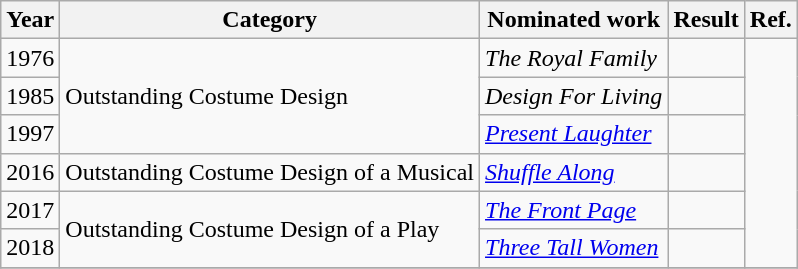<table class="wikitable unsortable">
<tr>
<th>Year</th>
<th>Category</th>
<th>Nominated work</th>
<th>Result</th>
<th>Ref.</th>
</tr>
<tr>
<td>1976</td>
<td rowspan="3">Outstanding Costume Design</td>
<td><em>The Royal Family</em></td>
<td></td>
<td rowspan=6></td>
</tr>
<tr>
<td>1985</td>
<td><em>Design For Living</em></td>
<td></td>
</tr>
<tr>
<td>1997</td>
<td><em><a href='#'>Present Laughter</a></em></td>
<td></td>
</tr>
<tr>
<td>2016</td>
<td>Outstanding Costume Design of a Musical</td>
<td><em><a href='#'>Shuffle Along</a></em></td>
<td></td>
</tr>
<tr>
<td>2017</td>
<td rowspan="2">Outstanding Costume Design of a Play</td>
<td><em><a href='#'>The Front Page</a></em></td>
<td></td>
</tr>
<tr>
<td>2018</td>
<td><em><a href='#'>Three Tall Women</a></em></td>
<td></td>
</tr>
<tr>
</tr>
</table>
